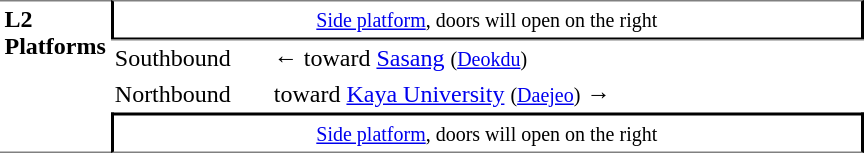<table table border=0 cellspacing=0 cellpadding=3>
<tr>
<td style="border-top:solid 1px gray;border-bottom:solid 1px gray;" width=50 rowspan=10 valign=top><strong>L2<br>Platforms</strong></td>
<td style="border-top:solid 1px gray;border-right:solid 2px black;border-left:solid 2px black;border-bottom:solid 1px black;text-align:center;" colspan=2><small><a href='#'>Side platform</a>, doors will open on the right</small></td>
</tr>
<tr>
<td style="border-bottom:solid 0px gray;border-top:solid 1px gray;" width=100>Southbound</td>
<td style="border-bottom:solid 0px gray;border-top:solid 1px gray;" width=390>←  toward <a href='#'>Sasang</a> <small>(<a href='#'>Deokdu</a>)</small></td>
</tr>
<tr>
<td>Northbound</td>
<td>  toward <a href='#'>Kaya University</a> <small>(<a href='#'>Daejeo</a>)</small> →</td>
</tr>
<tr>
<td style="border-top:solid 2px black;border-right:solid 2px black;border-left:solid 2px black;border-bottom:solid 1px gray;text-align:center;" colspan=2><small><a href='#'>Side platform</a>, doors will open on the right</small></td>
</tr>
</table>
